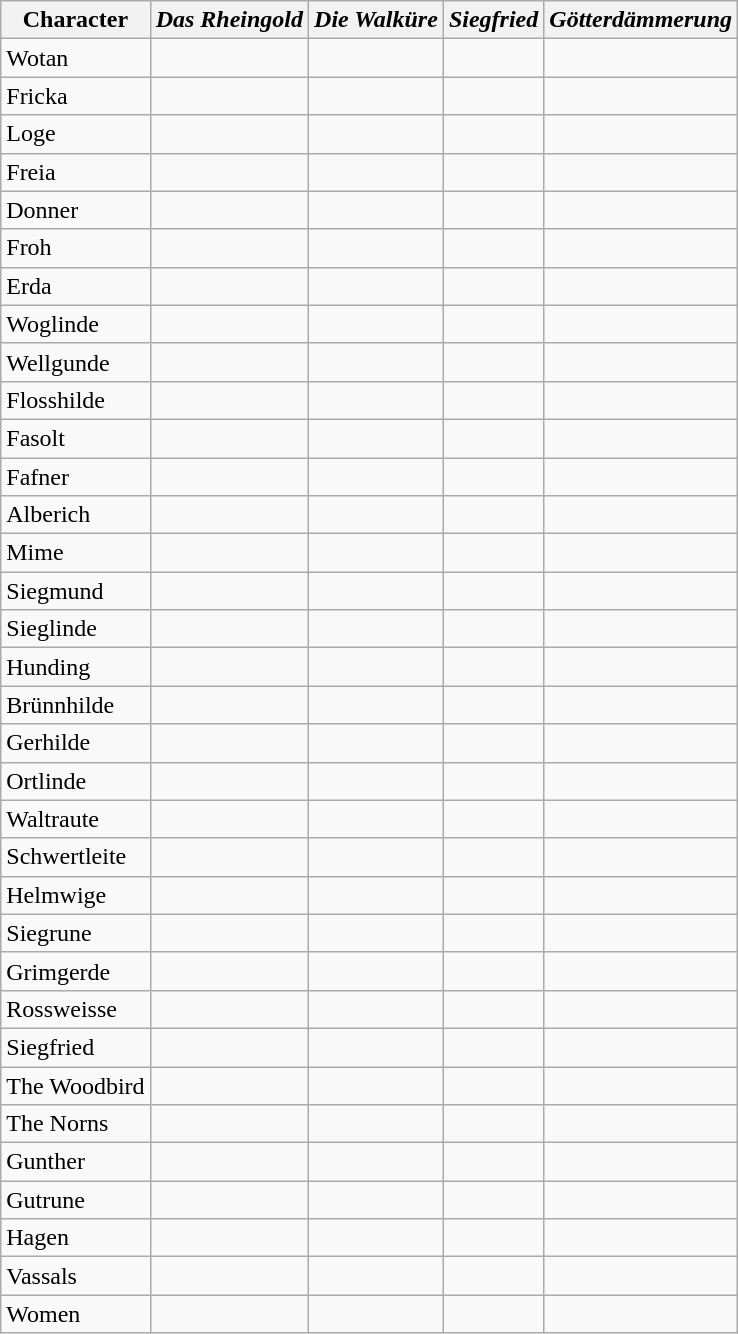<table class="wikitable sortable">
<tr>
<th>Character</th>
<th><em>Das Rheingold</em></th>
<th><em>Die Walküre</em></th>
<th><em>Siegfried</em></th>
<th><em>Götterdämmerung</em></th>
</tr>
<tr>
<td>Wotan</td>
<td></td>
<td></td>
<td></td>
<td></td>
</tr>
<tr>
<td>Fricka</td>
<td></td>
<td></td>
<td></td>
<td></td>
</tr>
<tr>
<td>Loge</td>
<td></td>
<td></td>
<td></td>
<td></td>
</tr>
<tr>
<td>Freia</td>
<td></td>
<td></td>
<td></td>
<td></td>
</tr>
<tr>
<td>Donner</td>
<td></td>
<td></td>
<td></td>
<td></td>
</tr>
<tr>
<td>Froh</td>
<td></td>
<td></td>
<td></td>
<td></td>
</tr>
<tr>
<td>Erda</td>
<td></td>
<td></td>
<td></td>
<td></td>
</tr>
<tr>
<td>Woglinde</td>
<td></td>
<td></td>
<td></td>
<td></td>
</tr>
<tr>
<td>Wellgunde</td>
<td></td>
<td></td>
<td></td>
<td></td>
</tr>
<tr>
<td>Flosshilde</td>
<td></td>
<td></td>
<td></td>
<td></td>
</tr>
<tr>
<td>Fasolt</td>
<td></td>
<td></td>
<td></td>
<td></td>
</tr>
<tr>
<td>Fafner</td>
<td></td>
<td></td>
<td></td>
<td></td>
</tr>
<tr>
<td>Alberich</td>
<td></td>
<td></td>
<td></td>
<td></td>
</tr>
<tr>
<td>Mime</td>
<td></td>
<td></td>
<td></td>
<td></td>
</tr>
<tr>
<td>Siegmund</td>
<td></td>
<td></td>
<td></td>
<td></td>
</tr>
<tr>
<td>Sieglinde</td>
<td></td>
<td></td>
<td></td>
<td></td>
</tr>
<tr>
<td>Hunding</td>
<td></td>
<td></td>
<td></td>
<td></td>
</tr>
<tr>
<td>Brünnhilde</td>
<td></td>
<td></td>
<td></td>
<td></td>
</tr>
<tr>
<td>Gerhilde</td>
<td></td>
<td></td>
<td></td>
<td></td>
</tr>
<tr>
<td>Ortlinde</td>
<td></td>
<td></td>
<td></td>
<td></td>
</tr>
<tr>
<td>Waltraute</td>
<td></td>
<td></td>
<td></td>
<td></td>
</tr>
<tr>
<td>Schwertleite</td>
<td></td>
<td></td>
<td></td>
<td></td>
</tr>
<tr>
<td>Helmwige</td>
<td></td>
<td></td>
<td></td>
<td></td>
</tr>
<tr>
<td>Siegrune</td>
<td></td>
<td></td>
<td></td>
<td></td>
</tr>
<tr>
<td>Grimgerde</td>
<td></td>
<td></td>
<td></td>
<td></td>
</tr>
<tr>
<td>Rossweisse</td>
<td></td>
<td></td>
<td></td>
<td></td>
</tr>
<tr>
<td>Siegfried</td>
<td></td>
<td></td>
<td></td>
<td></td>
</tr>
<tr>
<td>The Woodbird</td>
<td></td>
<td></td>
<td></td>
<td></td>
</tr>
<tr>
<td>The Norns</td>
<td></td>
<td></td>
<td></td>
<td></td>
</tr>
<tr>
<td>Gunther</td>
<td></td>
<td></td>
<td></td>
<td></td>
</tr>
<tr>
<td>Gutrune</td>
<td></td>
<td></td>
<td></td>
<td></td>
</tr>
<tr>
<td>Hagen</td>
<td></td>
<td></td>
<td></td>
<td></td>
</tr>
<tr>
<td>Vassals</td>
<td></td>
<td></td>
<td></td>
<td></td>
</tr>
<tr>
<td>Women</td>
<td></td>
<td></td>
<td></td>
<td></td>
</tr>
</table>
